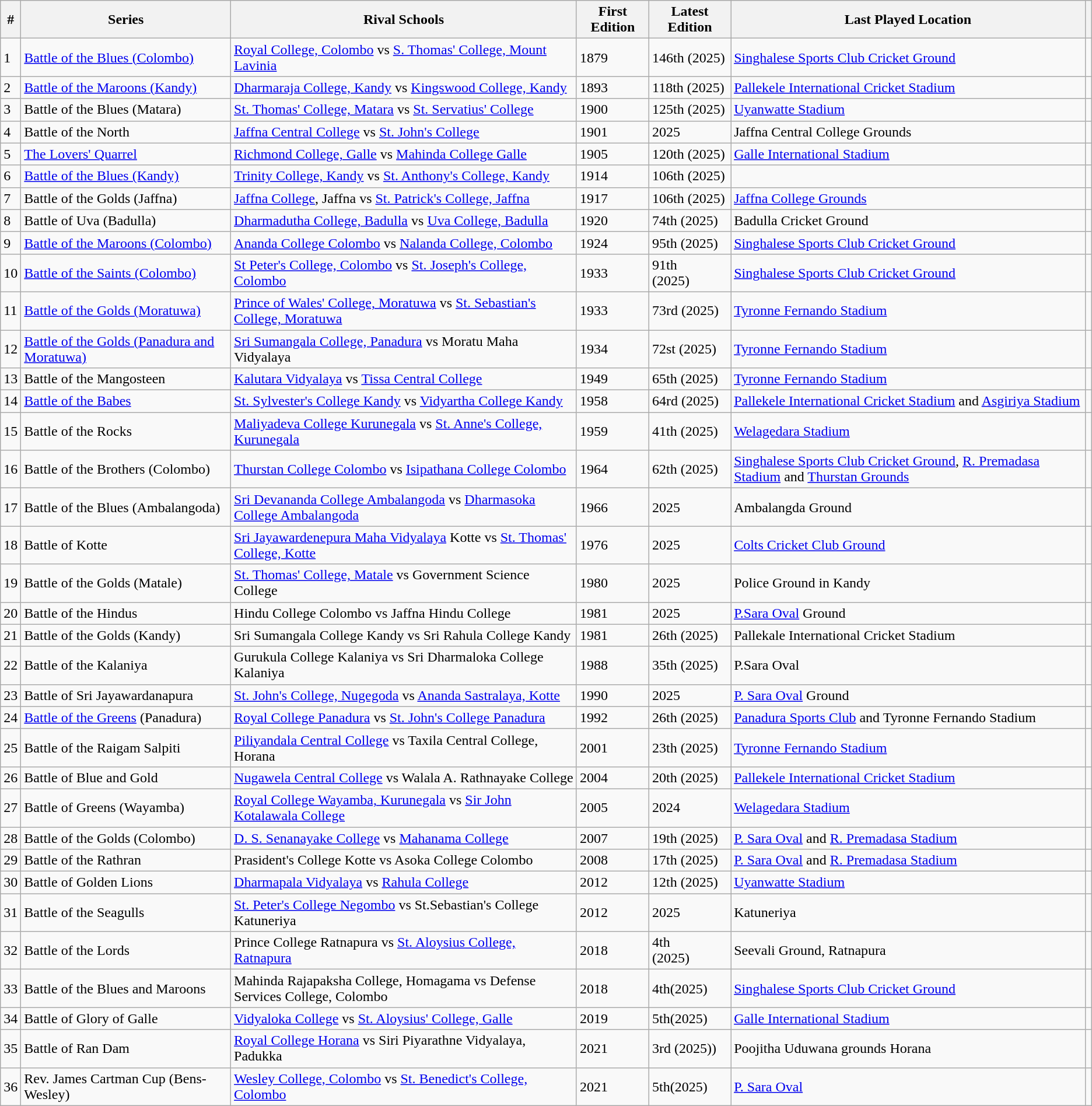<table class="wikitable">
<tr>
<th>#</th>
<th>Series</th>
<th>Rival Schools</th>
<th>First Edition</th>
<th>Latest Edition</th>
<th>Last Played Location</th>
<th></th>
</tr>
<tr>
<td>1</td>
<td><a href='#'>Battle of the Blues (Colombo)</a></td>
<td><a href='#'>Royal College, Colombo</a> vs <a href='#'>S. Thomas' College, Mount Lavinia</a></td>
<td>1879</td>
<td>146th (2025)</td>
<td><a href='#'>Singhalese Sports Club Cricket Ground</a></td>
<td></td>
</tr>
<tr>
<td>2</td>
<td><a href='#'>Battle of the Maroons (Kandy)</a></td>
<td><a href='#'>Dharmaraja College, Kandy</a> vs <a href='#'>Kingswood College, Kandy</a></td>
<td>1893</td>
<td>118th (2025)</td>
<td><a href='#'>Pallekele International Cricket Stadium</a></td>
<td></td>
</tr>
<tr>
<td>3</td>
<td>Battle of the Blues (Matara)</td>
<td><a href='#'>St. Thomas' College, Matara</a> vs <a href='#'>St. Servatius' College</a></td>
<td>1900</td>
<td>125th (2025)</td>
<td><a href='#'>Uyanwatte Stadium</a></td>
<td></td>
</tr>
<tr>
<td>4</td>
<td>Battle of the North</td>
<td><a href='#'>Jaffna Central College</a> vs <a href='#'>St. John's College</a></td>
<td>1901</td>
<td>2025</td>
<td>Jaffna Central College Grounds</td>
<td></td>
</tr>
<tr>
<td>5</td>
<td><a href='#'>The Lovers' Quarrel</a></td>
<td><a href='#'>Richmond College, Galle</a> vs <a href='#'>Mahinda College Galle</a></td>
<td>1905</td>
<td>120th (2025)</td>
<td><a href='#'>Galle International Stadium</a></td>
<td></td>
</tr>
<tr>
<td>6</td>
<td><a href='#'>Battle of the Blues (Kandy)</a></td>
<td><a href='#'>Trinity College, Kandy</a> vs <a href='#'>St. Anthony's College, Kandy</a></td>
<td>1914</td>
<td>106th (2025)</td>
<td></td>
<td><br></td>
</tr>
<tr>
<td>7</td>
<td>Battle of the Golds (Jaffna)</td>
<td><a href='#'>Jaffna College</a>, Jaffna vs <a href='#'>St. Patrick's College, Jaffna</a></td>
<td>1917</td>
<td>106th (2025)</td>
<td><a href='#'>Jaffna College Grounds</a></td>
<td></td>
</tr>
<tr>
<td>8</td>
<td>Battle of Uva (Badulla)</td>
<td><a href='#'>Dharmadutha College, Badulla</a> vs <a href='#'>Uva College, Badulla</a></td>
<td>1920</td>
<td>74th (2025)</td>
<td>Badulla Cricket Ground</td>
<td><br></td>
</tr>
<tr>
<td>9</td>
<td><a href='#'>Battle of the Maroons (Colombo)</a></td>
<td><a href='#'>Ananda College Colombo</a> vs <a href='#'>Nalanda College, Colombo</a></td>
<td>1924</td>
<td>95th (2025)</td>
<td><a href='#'>Singhalese Sports Club Cricket Ground</a></td>
<td></td>
</tr>
<tr>
<td>10</td>
<td><a href='#'>Battle of the Saints (Colombo)</a></td>
<td><a href='#'>St Peter's College, Colombo</a> vs <a href='#'>St. Joseph's College, Colombo</a></td>
<td>1933</td>
<td>91th<br>(2025)</td>
<td><a href='#'>Singhalese Sports Club Cricket Ground</a></td>
<td></td>
</tr>
<tr>
<td>11</td>
<td><a href='#'>Battle of the Golds (Moratuwa)</a></td>
<td><a href='#'>Prince of Wales' College, Moratuwa</a> vs <a href='#'>St. Sebastian's College, Moratuwa</a></td>
<td>1933</td>
<td>73rd (2025)</td>
<td><a href='#'>Tyronne Fernando Stadium</a></td>
<td></td>
</tr>
<tr>
<td>12</td>
<td><a href='#'>Battle of the Golds (Panadura and Moratuwa)</a></td>
<td><a href='#'>Sri Sumangala College, Panadura</a> vs Moratu Maha Vidyalaya</td>
<td>1934</td>
<td>72st (2025)</td>
<td><a href='#'>Tyronne Fernando Stadium</a></td>
<td></td>
</tr>
<tr>
<td>13</td>
<td>Battle of the Mangosteen</td>
<td><a href='#'>Kalutara Vidyalaya</a> vs <a href='#'>Tissa Central College</a></td>
<td>1949</td>
<td>65th (2025)</td>
<td><a href='#'>Tyronne Fernando Stadium</a></td>
<td></td>
</tr>
<tr>
<td>14</td>
<td><a href='#'>Battle of the Babes</a></td>
<td><a href='#'>St. Sylvester's College Kandy</a> vs <a href='#'>Vidyartha College Kandy</a></td>
<td>1958</td>
<td>64rd (2025)</td>
<td><a href='#'>Pallekele International Cricket Stadium</a> and <a href='#'>Asgiriya Stadium</a></td>
<td></td>
</tr>
<tr>
<td>15</td>
<td>Battle of the Rocks</td>
<td><a href='#'>Maliyadeva College Kurunegala</a> vs <a href='#'>St. Anne's College, Kurunegala</a></td>
<td>1959</td>
<td>41th (2025)</td>
<td><a href='#'>Welagedara Stadium</a></td>
<td></td>
</tr>
<tr>
<td>16</td>
<td>Battle of the Brothers (Colombo)</td>
<td><a href='#'>Thurstan College Colombo</a> vs <a href='#'>Isipathana College Colombo</a></td>
<td>1964</td>
<td>62th (2025)</td>
<td><a href='#'>Singhalese Sports Club Cricket Ground</a>, <a href='#'>R. Premadasa Stadium</a> and <a href='#'>Thurstan Grounds</a></td>
<td></td>
</tr>
<tr>
<td>17</td>
<td>Battle of the Blues (Ambalangoda)</td>
<td><a href='#'>Sri Devananda College Ambalangoda</a> vs <a href='#'>Dharmasoka College Ambalangoda</a></td>
<td>1966</td>
<td>2025</td>
<td>Ambalangda Ground</td>
<td></td>
</tr>
<tr>
<td>18</td>
<td>Battle of Kotte</td>
<td><a href='#'>Sri Jayawardenepura Maha Vidyalaya</a> Kotte vs <a href='#'>St. Thomas' College, Kotte</a></td>
<td>1976</td>
<td>2025</td>
<td><a href='#'>Colts Cricket Club Ground</a></td>
<td></td>
</tr>
<tr>
<td>19</td>
<td>Battle of the Golds (Matale)</td>
<td><a href='#'>St. Thomas' College, Matale</a> vs Government Science College</td>
<td>1980</td>
<td>2025</td>
<td>Police Ground in Kandy</td>
<td></td>
</tr>
<tr>
<td>20</td>
<td>Battle of the Hindus</td>
<td>Hindu College Colombo vs Jaffna Hindu College</td>
<td>1981</td>
<td>2025</td>
<td><a href='#'>P.Sara Oval</a> Ground</td>
<td></td>
</tr>
<tr>
<td>21</td>
<td>Battle of the Golds (Kandy)</td>
<td>Sri Sumangala College Kandy vs Sri Rahula College Kandy</td>
<td>1981</td>
<td>26th (2025)</td>
<td>Pallekale International Cricket Stadium</td>
<td></td>
</tr>
<tr>
<td>22</td>
<td>Battle of the Kalaniya</td>
<td>Gurukula College Kalaniya vs Sri Dharmaloka College Kalaniya</td>
<td>1988</td>
<td>35th (2025)</td>
<td>P.Sara Oval</td>
<td></td>
</tr>
<tr>
<td>23</td>
<td>Battle of Sri Jayawardanapura</td>
<td><a href='#'>St. John's College, Nugegoda</a> vs <a href='#'>Ananda Sastralaya, Kotte</a></td>
<td>1990</td>
<td>2025</td>
<td><a href='#'>P. Sara Oval</a> Ground</td>
<td></td>
</tr>
<tr>
<td>24</td>
<td><a href='#'>Battle of the Greens</a>  (Panadura)</td>
<td><a href='#'>Royal College Panadura</a> vs <a href='#'>St. John's College Panadura</a></td>
<td>1992</td>
<td>26th (2025)</td>
<td><a href='#'>Panadura Sports Club</a> and Tyronne Fernando Stadium</td>
<td></td>
</tr>
<tr>
<td>25</td>
<td>Battle of the Raigam Salpiti</td>
<td><a href='#'>Piliyandala Central College</a> vs Taxila Central College, Horana</td>
<td>2001</td>
<td>23th (2025)</td>
<td><a href='#'>Tyronne Fernando Stadium</a></td>
<td></td>
</tr>
<tr>
<td>26</td>
<td>Battle of Blue and Gold</td>
<td><a href='#'>Nugawela Central College</a> vs Walala A. Rathnayake College</td>
<td>2004</td>
<td>20th (2025)</td>
<td><a href='#'>Pallekele International Cricket Stadium</a></td>
<td></td>
</tr>
<tr>
<td>27</td>
<td>Battle of Greens (Wayamba)</td>
<td><a href='#'>Royal College Wayamba, Kurunegala</a> vs <a href='#'>Sir John Kotalawala College</a></td>
<td>2005</td>
<td>2024</td>
<td><a href='#'>Welagedara Stadium</a></td>
<td></td>
</tr>
<tr>
<td>28</td>
<td>Battle of the Golds (Colombo)</td>
<td><a href='#'>D. S. Senanayake College</a> vs <a href='#'>Mahanama College</a></td>
<td>2007</td>
<td>19th (2025)</td>
<td><a href='#'>P. Sara Oval</a> and <a href='#'>R. Premadasa Stadium</a></td>
<td></td>
</tr>
<tr>
<td>29</td>
<td>Battle of the Rathran</td>
<td>Prasident's College Kotte vs Asoka  College Colombo</td>
<td>2008</td>
<td>17th (2025)</td>
<td><a href='#'>P. Sara Oval</a> and <a href='#'>R. Premadasa Stadium</a></td>
<td></td>
</tr>
<tr>
<td>30</td>
<td>Battle of Golden Lions</td>
<td><a href='#'>Dharmapala Vidyalaya</a> vs <a href='#'>Rahula College</a></td>
<td>2012</td>
<td>12th (2025)</td>
<td><a href='#'>Uyanwatte Stadium</a></td>
<td></td>
</tr>
<tr>
<td>31</td>
<td>Battle of the Seagulls</td>
<td><a href='#'>St. Peter's College Negombo</a> vs St.Sebastian's College Katuneriya</td>
<td>2012</td>
<td>2025</td>
<td>Katuneriya</td>
<td></td>
</tr>
<tr>
<td>32</td>
<td>Battle of the Lords</td>
<td>Prince College Ratnapura vs <a href='#'>St. Aloysius College, Ratnapura</a></td>
<td>2018</td>
<td>4th<br>(2025)</td>
<td>Seevali Ground, Ratnapura</td>
<td></td>
</tr>
<tr>
<td>33</td>
<td>Battle of the Blues and Maroons</td>
<td>Mahinda Rajapaksha College, Homagama vs Defense Services College, Colombo</td>
<td>2018</td>
<td>4th(2025)</td>
<td><a href='#'>Singhalese Sports Club Cricket Ground</a></td>
<td></td>
</tr>
<tr>
<td>34</td>
<td>Battle of Glory of Galle</td>
<td><a href='#'>Vidyaloka College</a> vs <a href='#'>St. Aloysius' College, Galle</a></td>
<td>2019</td>
<td>5th(2025)</td>
<td><a href='#'>Galle International Stadium</a></td>
<td></td>
</tr>
<tr>
<td>35</td>
<td>Battle of Ran Dam</td>
<td><a href='#'>Royal College Horana</a> vs Siri Piyarathne Vidyalaya, Padukka</td>
<td>2021</td>
<td>3rd (2025))</td>
<td>Poojitha Uduwana grounds Horana</td>
<td></td>
</tr>
<tr>
<td>36</td>
<td>Rev. James Cartman Cup (Bens-Wesley)</td>
<td><a href='#'>Wesley College, Colombo</a> vs <a href='#'>St. Benedict's College, Colombo</a></td>
<td>2021</td>
<td>5th(2025)</td>
<td><a href='#'>P. Sara Oval</a></td>
<td></td>
</tr>
</table>
